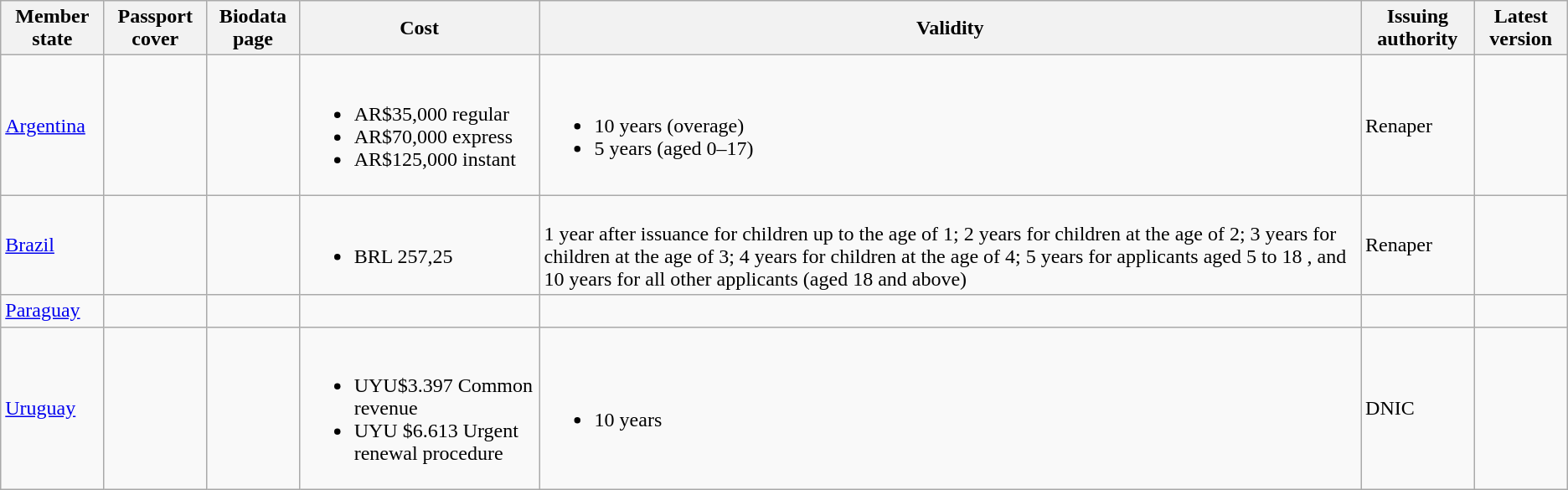<table class="wikitable sortable">
<tr>
<th>Member state</th>
<th class="unsortable">Passport cover</th>
<th class="unsortable">Biodata page</th>
<th data-sort-type="number">Cost</th>
<th data-sort-type="number">Validity</th>
<th class="unsortable">Issuing authority</th>
<th>Latest version</th>
</tr>
<tr>
<td> <a href='#'>Argentina</a></td>
<td></td>
<td></td>
<td data-sort-value=75.90><br><ul><li>AR$35,000 regular</li><li>AR$70,000 express</li><li>AR$125,000 instant</li></ul></td>
<td data-sort-value=10><br><ul><li>10 years (overage)</li><li>5 years (aged 0–17)</li></ul></td>
<td>Renaper</td>
<td></td>
</tr>
<tr>
<td> <a href='#'>Brazil</a></td>
<td></td>
<td></td>
<td data-sort-value=75.90><br><ul><li>BRL 257,25</li></ul></td>
<td data-sort-value=10><br>1 year after issuance for children up to the age of 1; 2 years for children at the age of 2; 3 years for children at the age of 3; 4 years for children at the age of 4; 5 years for applicants aged 5 to 18 , and 10 years for all other applicants (aged 18 and above)</td>
<td>Renaper</td>
<td></td>
</tr>
<tr>
<td> <a href='#'>Paraguay</a></td>
<td></td>
<td></td>
<td></td>
<td></td>
<td></td>
<td></td>
</tr>
<tr>
<td> <a href='#'>Uruguay</a></td>
<td></td>
<td></td>
<td data-sort-value=75.90><br><ul><li>UYU$3.397 Common revenue</li><li>UYU $6.613 Urgent renewal procedure</li></ul></td>
<td data-sort-value=10><br><ul><li>10 years</li></ul></td>
<td>DNIC</td>
<td></td>
</tr>
</table>
